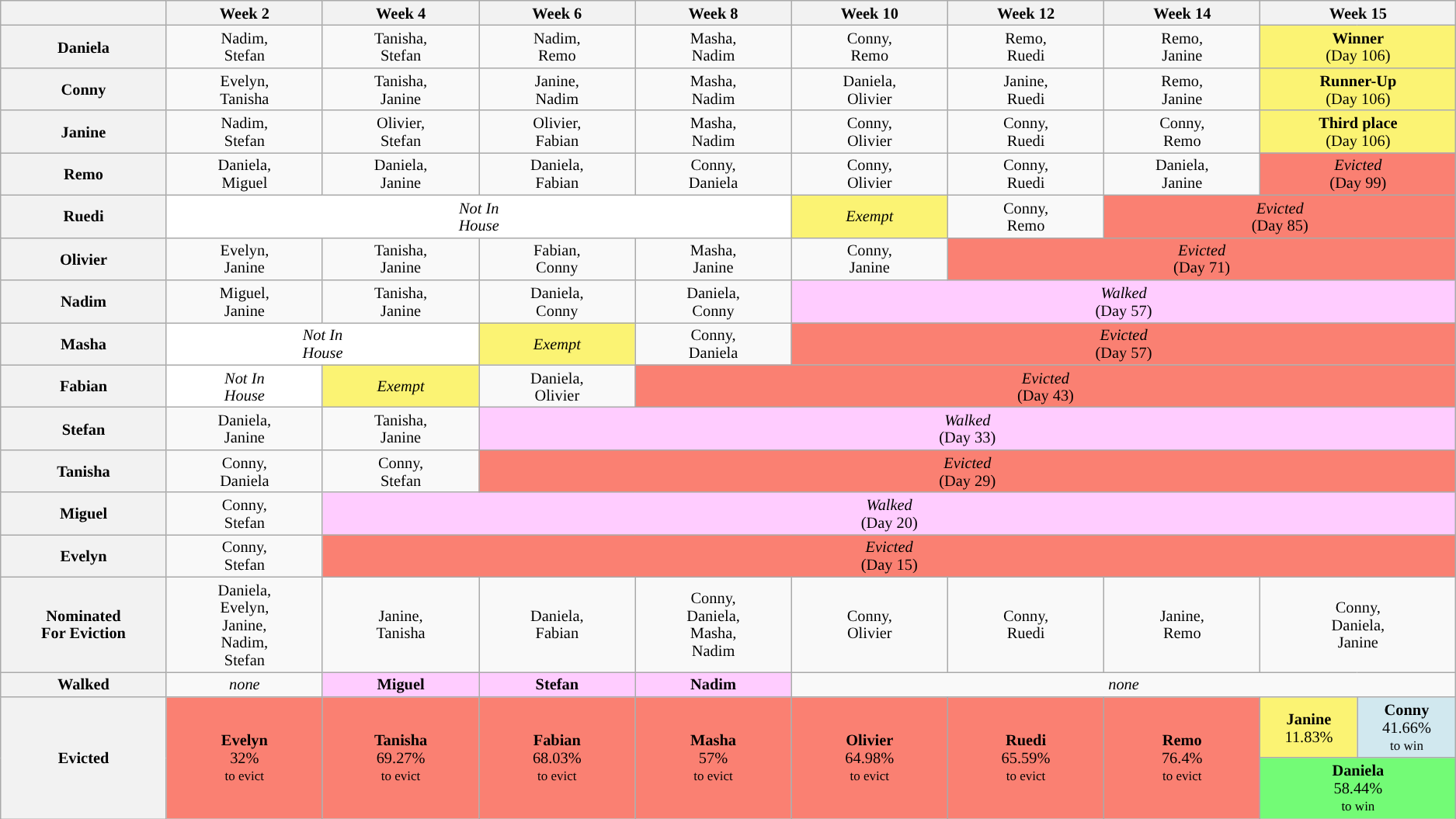<table class="wikitable" style="text-align:center; font-size:85%; line-height:15px;">
<tr>
<th style="width:5%"></th>
<th style="width:5%">Week 2</th>
<th style="width:5%">Week 4</th>
<th style="width:5%">Week 6</th>
<th style="width:5%">Week 8</th>
<th style="width:5%">Week 10</th>
<th style="width:5%">Week 12</th>
<th style="width:5%">Week 14</th>
<th style="width:5%" colspan=2>Week 15</th>
</tr>
<tr>
<th>Daniela</th>
<td>Nadim,<br>Stefan</td>
<td>Tanisha,<br>Stefan</td>
<td>Nadim,<br>Remo</td>
<td>Masha,<br>Nadim</td>
<td>Conny,<br>Remo</td>
<td>Remo,<br>Ruedi</td>
<td>Remo,<br>Janine</td>
<td style="background:#FBF373" colspan=2><strong>Winner</strong><br>(Day 106)</td>
</tr>
<tr>
<th>Conny</th>
<td>Evelyn,<br>Tanisha</td>
<td>Tanisha,<br>Janine</td>
<td>Janine,<br>Nadim</td>
<td>Masha,<br>Nadim</td>
<td>Daniela,<br>Olivier</td>
<td>Janine,<br>Ruedi</td>
<td>Remo,<br>Janine</td>
<td style="background:#FBF373" colspan=2><strong>Runner-Up</strong><br>(Day 106)</td>
</tr>
<tr>
<th>Janine</th>
<td>Nadim,<br>Stefan</td>
<td>Olivier,<br>Stefan</td>
<td>Olivier,<br>Fabian</td>
<td>Masha,<br>Nadim</td>
<td>Conny,<br>Olivier</td>
<td>Conny,<br>Ruedi</td>
<td>Conny,<br>Remo</td>
<td style="background:#FBF373" colspan=2><strong>Third place</strong><br>(Day 106)</td>
</tr>
<tr>
<th>Remo</th>
<td>Daniela,<br>Miguel</td>
<td>Daniela,<br>Janine</td>
<td>Daniela,<br>Fabian</td>
<td>Conny,<br>Daniela</td>
<td>Conny,<br>Olivier</td>
<td>Conny,<br>Ruedi</td>
<td>Daniela,<br>Janine</td>
<td style="background:#FA8072" colspan=2><em>Evicted</em><br>(Day 99)</td>
</tr>
<tr>
<th>Ruedi</th>
<td style="background:white" colspan=4><em>Not In<br>House</em></td>
<td style="background:#FBF373"><em>Exempt</em></td>
<td>Conny,<br>Remo</td>
<td style="background:#FA8072" colspan=3><em>Evicted</em><br>(Day 85)</td>
</tr>
<tr>
<th>Olivier</th>
<td>Evelyn,<br>Janine</td>
<td>Tanisha,<br>Janine</td>
<td>Fabian,<br>Conny</td>
<td>Masha,<br>Janine</td>
<td>Conny,<br>Janine</td>
<td style="background:#FA8072" colspan=4><em>Evicted</em><br>(Day 71)</td>
</tr>
<tr>
<th>Nadim</th>
<td>Miguel,<br>Janine</td>
<td>Tanisha,<br>Janine</td>
<td>Daniela,<br>Conny</td>
<td>Daniela,<br>Conny</td>
<td style="background:#FFCCFF" colspan=5><em>Walked</em><br>(Day 57)</td>
</tr>
<tr>
<th>Masha</th>
<td style="background:white" colspan=2><em>Not In<br>House</em></td>
<td style="background:#FBF373"><em>Exempt</em></td>
<td>Conny,<br>Daniela</td>
<td style="background:#FA8072" colspan=5><em>Evicted</em><br>(Day 57)</td>
</tr>
<tr>
<th>Fabian</th>
<td style="background:white"><em>Not In<br>House</em></td>
<td style="background:#FBF373"><em>Exempt</em></td>
<td>Daniela,<br>Olivier</td>
<td style="background:#FA8072" colspan=6><em>Evicted</em><br>(Day 43)</td>
</tr>
<tr>
<th>Stefan</th>
<td>Daniela,<br>Janine</td>
<td>Tanisha,<br>Janine</td>
<td style="background:#FFCCFF" colspan=7><em>Walked</em><br>(Day 33)</td>
</tr>
<tr>
<th>Tanisha</th>
<td>Conny,<br>Daniela</td>
<td>Conny,<br>Stefan</td>
<td style="background:#FA8072" colspan=7><em>Evicted</em><br>(Day 29)</td>
</tr>
<tr>
<th>Miguel</th>
<td>Conny,<br>Stefan</td>
<td style="background:#FFCCFF" colspan=8><em>Walked</em><br>(Day 20)</td>
</tr>
<tr>
<th>Evelyn</th>
<td>Conny,<br>Stefan</td>
<td style="background:#FA8072" colspan=8><em>Evicted</em><br>(Day 15)</td>
</tr>
<tr>
<th>Nominated<br>For Eviction</th>
<td>Daniela,<br>Evelyn,<br>Janine,<br>Nadim,<br>Stefan</td>
<td>Janine,<br>Tanisha</td>
<td>Daniela,<br>Fabian</td>
<td>Conny,<br>Daniela,<br>Masha,<br>Nadim</td>
<td>Conny,<br>Olivier</td>
<td>Conny,<br>Ruedi</td>
<td>Janine,<br>Remo</td>
<td colspan=2>Conny,<br>Daniela,<br>Janine</td>
</tr>
<tr>
<th>Walked</th>
<td><em>none</em></td>
<td style="background:#FFCCFF"><strong>Miguel</strong></td>
<td style="background:#FFCCFF"><strong>Stefan</strong></td>
<td style="background:#FFCCFF"><strong>Nadim</strong></td>
<td colspan="6"><em>none</em></td>
</tr>
<tr>
<th rowspan=2>Evicted</th>
<td style="background:#FA8072" rowspan=2><strong>Evelyn</strong><br>32%<br><small>to evict</small></td>
<td style="background:#FA8072" rowspan=2><strong>Tanisha</strong><br>69.27%<br><small>to evict</small></td>
<td style="background:#FA8072" rowspan=2><strong>Fabian</strong><br>68.03%<br><small>to evict</small></td>
<td style="background:#FA8072" rowspan=2><strong>Masha</strong><br>57%<br><small>to evict</small></td>
<td style="background:#FA8072" rowspan=2><strong>Olivier</strong><br>64.98%<br><small>to evict</small></td>
<td style="background:#FA8072" rowspan=2><strong>Ruedi</strong><br>65.59%<br><small>to evict</small></td>
<td style="background:#FA8072" rowspan=2><strong>Remo</strong><br>76.4%<br><small>to evict</small></td>
<td style="background:#FBF373"><strong>Janine</strong><br>11.83%<br><small></small></td>
<td style="background:#D1E8EF"><strong>Conny</strong><br>41.66%<br><small>to win</small></td>
</tr>
<tr>
<td style="background:#73FB76" colspan=2><strong>Daniela</strong><br>58.44%<br><small>to win</small></td>
</tr>
</table>
